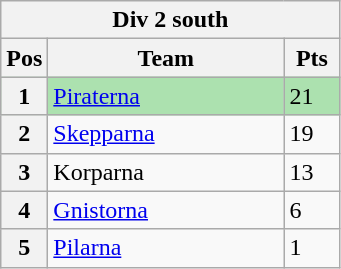<table class="wikitable">
<tr>
<th colspan="3">Div 2 south</th>
</tr>
<tr>
<th width=20>Pos</th>
<th width=150>Team</th>
<th width=30>Pts</th>
</tr>
<tr style="background:#ACE1AF;">
<th>1</th>
<td><a href='#'>Piraterna</a></td>
<td>21</td>
</tr>
<tr>
<th>2</th>
<td><a href='#'>Skepparna</a></td>
<td>19</td>
</tr>
<tr>
<th>3</th>
<td>Korparna</td>
<td>13</td>
</tr>
<tr>
<th>4</th>
<td><a href='#'>Gnistorna</a></td>
<td>6</td>
</tr>
<tr>
<th>5</th>
<td><a href='#'>Pilarna</a></td>
<td>1</td>
</tr>
</table>
